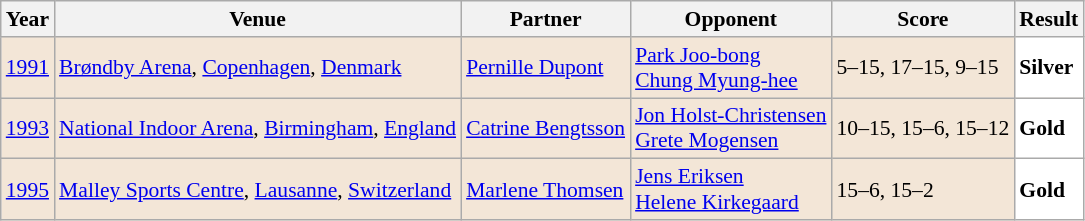<table class="sortable wikitable" style="font-size: 90%;">
<tr>
<th>Year</th>
<th>Venue</th>
<th>Partner</th>
<th>Opponent</th>
<th>Score</th>
<th>Result</th>
</tr>
<tr style="background:#F3E6D7">
<td align="center"><a href='#'>1991</a></td>
<td align="left"><a href='#'>Brøndby Arena</a>, <a href='#'>Copenhagen</a>, <a href='#'>Denmark</a></td>
<td align="left"> <a href='#'>Pernille Dupont</a></td>
<td align="left"> <a href='#'>Park Joo-bong</a> <br>  <a href='#'>Chung Myung-hee</a></td>
<td align="left">5–15, 17–15, 9–15</td>
<td style="text-align:left; background: white"> <strong>Silver</strong></td>
</tr>
<tr style="background:#F3E6D7">
<td align="center"><a href='#'>1993</a></td>
<td align="left"><a href='#'>National Indoor Arena</a>, <a href='#'>Birmingham</a>, <a href='#'>England</a></td>
<td align="left"> <a href='#'>Catrine Bengtsson</a></td>
<td align="left"> <a href='#'>Jon Holst-Christensen</a> <br>  <a href='#'>Grete Mogensen</a></td>
<td align="left">10–15, 15–6, 15–12</td>
<td style="text-align:left; background: white"> <strong>Gold</strong></td>
</tr>
<tr style="background:#F3E6D7">
<td align="center"><a href='#'>1995</a></td>
<td align="left"><a href='#'>Malley Sports Centre</a>, <a href='#'>Lausanne</a>, <a href='#'>Switzerland</a></td>
<td align="left"> <a href='#'>Marlene Thomsen</a></td>
<td align="left"> <a href='#'>Jens Eriksen</a> <br>  <a href='#'>Helene Kirkegaard</a></td>
<td align="left">15–6, 15–2</td>
<td style="text-align:left; background: white"> <strong>Gold</strong></td>
</tr>
</table>
